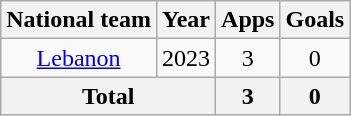<table class="wikitable" style="text-align:center">
<tr>
<th>National team</th>
<th>Year</th>
<th>Apps</th>
<th>Goals</th>
</tr>
<tr>
<td rowspan="1"><a href='#'>Lebanon</a></td>
<td>2023</td>
<td>3</td>
<td>0</td>
</tr>
<tr>
<th colspan="2">Total</th>
<th>3</th>
<th>0</th>
</tr>
</table>
